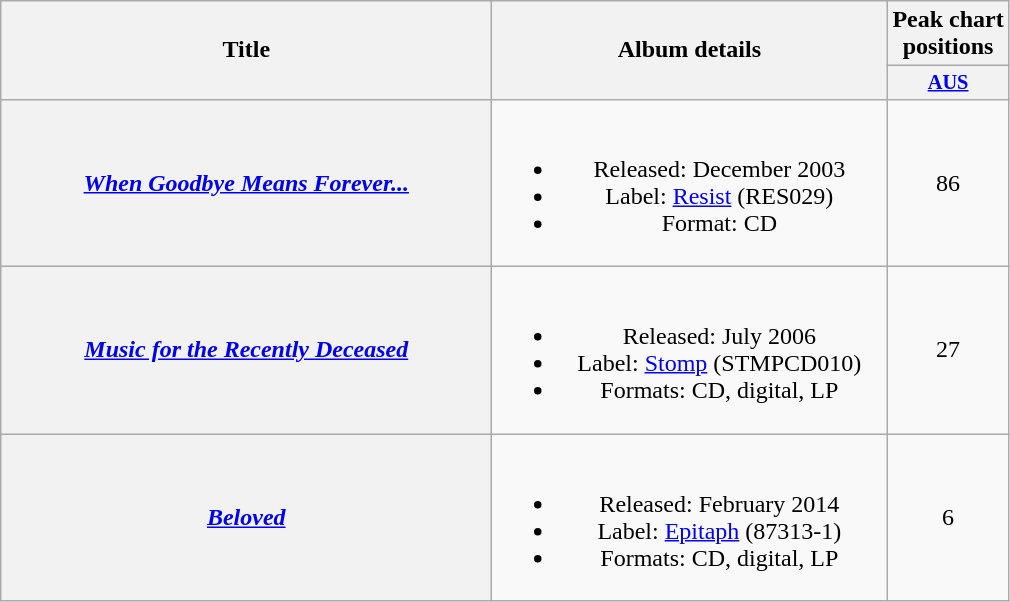<table class="wikitable plainrowheaders" style="text-align:center;" border="1">
<tr>
<th scope="col" rowspan="2" style="width:20em;">Title</th>
<th scope="col" rowspan="2" style="width:16em;">Album details</th>
<th scope="col" colspan="1">Peak chart<br>positions</th>
</tr>
<tr>
<th scope="col" style="font-size:85%"><a href='#'>AUS</a><br></th>
</tr>
<tr>
<th scope="row"><em><a href='#'>When Goodbye Means Forever...</a></em></th>
<td><br><ul><li>Released: December 2003</li><li>Label: <a href='#'>Resist</a> (RES029)</li><li>Format: CD</li></ul></td>
<td>86</td>
</tr>
<tr>
<th scope="row"><em><a href='#'>Music for the Recently Deceased</a></em></th>
<td><br><ul><li>Released: July 2006</li><li>Label: <a href='#'>Stomp</a> (STMPCD010)</li><li>Formats: CD, digital, LP</li></ul></td>
<td>27</td>
</tr>
<tr>
<th scope="row"><em><a href='#'>Beloved</a></em></th>
<td><br><ul><li>Released: February 2014</li><li>Label: <a href='#'>Epitaph</a> (87313-1)</li><li>Formats: CD, digital, LP</li></ul></td>
<td>6</td>
</tr>
</table>
